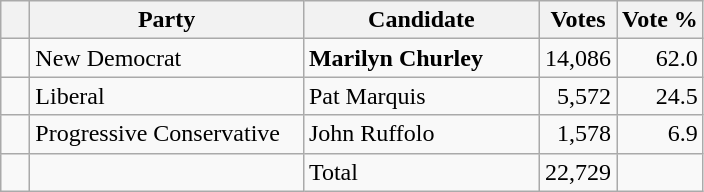<table class="wikitable">
<tr>
<th></th>
<th scope="col" width="175">Party</th>
<th scope="col" width="150">Candidate</th>
<th>Votes</th>
<th>Vote %</th>
</tr>
<tr>
<td>   </td>
<td>New Democrat</td>
<td><strong>Marilyn Churley</strong></td>
<td align=right>14,086</td>
<td align=right>62.0</td>
</tr>
<tr |>
<td>   </td>
<td>Liberal</td>
<td>Pat Marquis</td>
<td align=right>5,572</td>
<td align=right>24.5</td>
</tr>
<tr |>
<td>   </td>
<td>Progressive Conservative</td>
<td>John Ruffolo</td>
<td align=right>1,578</td>
<td align=right>6.9<br>
</td>
</tr>
<tr |>
<td></td>
<td></td>
<td>Total</td>
<td align=right>22,729</td>
<td></td>
</tr>
</table>
